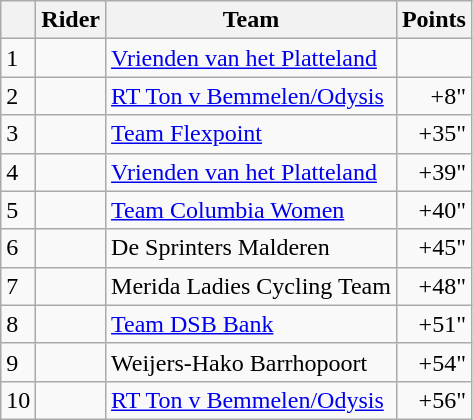<table class="wikitable">
<tr>
<th></th>
<th>Rider</th>
<th>Team</th>
<th>Points</th>
</tr>
<tr>
<td>1</td>
<td></td>
<td><a href='#'>Vrienden van het Platteland</a></td>
<td align="right"></td>
</tr>
<tr>
<td>2</td>
<td></td>
<td><a href='#'>RT Ton v Bemmelen/Odysis</a></td>
<td align="right">+8"</td>
</tr>
<tr>
<td>3</td>
<td></td>
<td><a href='#'>Team Flexpoint</a></td>
<td align="right">+35"</td>
</tr>
<tr>
<td>4</td>
<td></td>
<td><a href='#'>Vrienden van het Platteland</a></td>
<td align="right">+39"</td>
</tr>
<tr>
<td>5</td>
<td></td>
<td><a href='#'>Team Columbia Women</a></td>
<td align="right">+40"</td>
</tr>
<tr>
<td>6</td>
<td></td>
<td>De Sprinters Malderen</td>
<td align="right">+45"</td>
</tr>
<tr>
<td>7</td>
<td></td>
<td>Merida Ladies Cycling Team</td>
<td align="right">+48"</td>
</tr>
<tr>
<td>8</td>
<td></td>
<td><a href='#'>Team DSB Bank</a></td>
<td align="right">+51"</td>
</tr>
<tr>
<td>9</td>
<td></td>
<td>Weijers-Hako Barrhopoort</td>
<td align="right">+54"</td>
</tr>
<tr>
<td>10</td>
<td></td>
<td><a href='#'>RT Ton v Bemmelen/Odysis</a></td>
<td align="right">+56"</td>
</tr>
</table>
